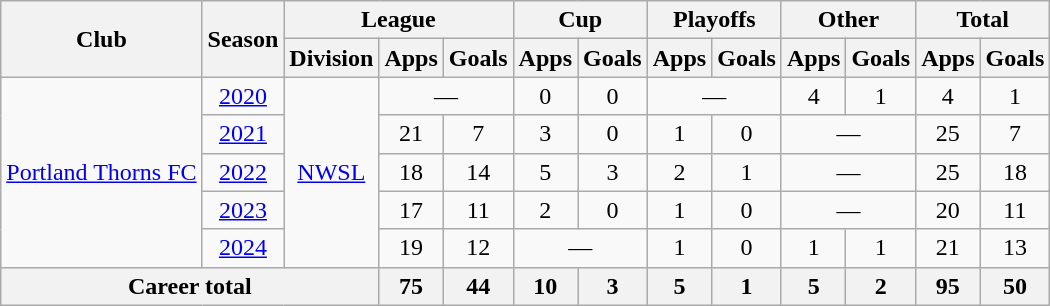<table class="wikitable" style="text-align:center">
<tr>
<th rowspan="2">Club</th>
<th rowspan="2">Season</th>
<th colspan="3">League</th>
<th colspan="2">Cup</th>
<th colspan="2">Playoffs</th>
<th colspan="2">Other</th>
<th colspan="2">Total</th>
</tr>
<tr>
<th>Division</th>
<th>Apps</th>
<th>Goals</th>
<th>Apps</th>
<th>Goals</th>
<th>Apps</th>
<th>Goals</th>
<th>Apps</th>
<th>Goals</th>
<th>Apps</th>
<th>Goals</th>
</tr>
<tr>
<td rowspan="5"><a href='#'>Portland Thorns FC</a></td>
<td><a href='#'>2020</a></td>
<td rowspan="5"><a href='#'>NWSL</a></td>
<td colspan="2">—</td>
<td>0</td>
<td>0</td>
<td colspan="2">—</td>
<td>4</td>
<td>1</td>
<td>4</td>
<td>1</td>
</tr>
<tr>
<td><a href='#'>2021</a></td>
<td>21</td>
<td>7</td>
<td>3</td>
<td>0</td>
<td>1</td>
<td>0</td>
<td colspan="2">—</td>
<td>25</td>
<td>7</td>
</tr>
<tr>
<td><a href='#'>2022</a></td>
<td>18</td>
<td>14</td>
<td>5</td>
<td>3</td>
<td>2</td>
<td>1</td>
<td colspan="2">—</td>
<td>25</td>
<td>18</td>
</tr>
<tr>
<td><a href='#'>2023</a></td>
<td>17</td>
<td>11</td>
<td>2</td>
<td>0</td>
<td>1</td>
<td>0</td>
<td colspan="2">—</td>
<td>20</td>
<td>11</td>
</tr>
<tr>
<td><a href='#'>2024</a></td>
<td>19</td>
<td>12</td>
<td colspan="2">—</td>
<td>1</td>
<td>0</td>
<td>1</td>
<td>1</td>
<td>21</td>
<td>13</td>
</tr>
<tr>
<th colspan="3">Career total</th>
<th>75</th>
<th>44</th>
<th>10</th>
<th>3</th>
<th>5</th>
<th>1</th>
<th>5</th>
<th>2</th>
<th>95</th>
<th>50</th>
</tr>
</table>
